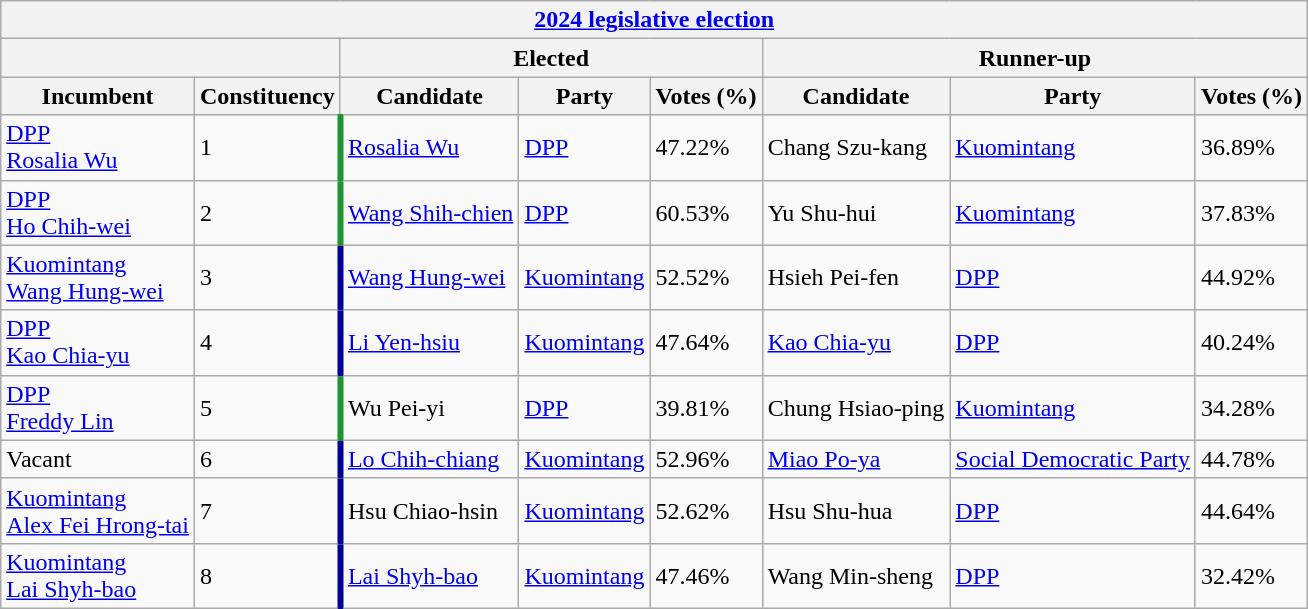<table class="wikitable collapsible sortable">
<tr>
<th colspan="8"><a href='#'>2024 legislative election</a></th>
</tr>
<tr>
<th colspan="2"> </th>
<th colspan="3">Elected</th>
<th colspan="3">Runner-up</th>
</tr>
<tr>
<th>Incumbent</th>
<th>Constituency</th>
<th>Candidate</th>
<th>Party</th>
<th>Votes (%)</th>
<th>Candidate</th>
<th>Party</th>
<th>Votes (%)</th>
</tr>
<tr>
<td><a href='#'>DPP</a><br><a href='#'>Rosalia Wu</a></td>
<td style="border-right:4px solid #1B9431;">1</td>
<td><a href='#'>Rosalia Wu</a></td>
<td><a href='#'>DPP</a></td>
<td>47.22%</td>
<td>Chang Szu-kang</td>
<td><a href='#'>Kuomintang</a></td>
<td>36.89%</td>
</tr>
<tr>
<td><a href='#'>DPP</a><br><a href='#'>Ho Chih-wei</a></td>
<td style="border-right:4px solid #1B9431;">2</td>
<td><a href='#'>Wang Shih-chien</a></td>
<td><a href='#'>DPP</a></td>
<td>60.53%</td>
<td>Yu Shu-hui</td>
<td><a href='#'>Kuomintang</a></td>
<td>37.83%</td>
</tr>
<tr>
<td><a href='#'>Kuomintang</a><br><a href='#'>Wang Hung-wei</a></td>
<td style="border-right:4px solid #000099;">3</td>
<td><a href='#'>Wang Hung-wei</a></td>
<td><a href='#'>Kuomintang</a></td>
<td>52.52%</td>
<td>Hsieh Pei-fen</td>
<td><a href='#'>DPP</a></td>
<td>44.92%</td>
</tr>
<tr>
<td><a href='#'>DPP</a><br><a href='#'>Kao Chia-yu</a></td>
<td style="border-right:4px solid #000099;">4</td>
<td><a href='#'>Li Yen-hsiu</a></td>
<td><a href='#'>Kuomintang</a></td>
<td>47.64%</td>
<td><a href='#'>Kao Chia-yu</a></td>
<td><a href='#'>DPP</a></td>
<td>40.24%</td>
</tr>
<tr>
<td><a href='#'>DPP</a><br><a href='#'>Freddy Lin</a></td>
<td style="border-right:4px solid #1B9431;">5</td>
<td>Wu Pei-yi</td>
<td><a href='#'>DPP</a></td>
<td>39.81%</td>
<td>Chung Hsiao-ping</td>
<td><a href='#'>Kuomintang</a></td>
<td>34.28%</td>
</tr>
<tr>
<td>Vacant</td>
<td style="border-right:4px solid #000099;">6</td>
<td><a href='#'>Lo Chih-chiang</a></td>
<td><a href='#'>Kuomintang</a></td>
<td>52.96%</td>
<td><a href='#'>Miao Po-ya</a></td>
<td><a href='#'>Social Democratic Party</a></td>
<td>44.78%</td>
</tr>
<tr>
<td><a href='#'>Kuomintang</a><br><a href='#'>Alex Fei Hrong-tai</a></td>
<td style="border-right:4px solid #000099;">7</td>
<td>Hsu Chiao-hsin</td>
<td><a href='#'>Kuomintang</a></td>
<td>52.62%</td>
<td>Hsu Shu-hua</td>
<td><a href='#'>DPP</a></td>
<td>44.64%</td>
</tr>
<tr>
<td><a href='#'>Kuomintang</a><br><a href='#'>Lai Shyh-bao</a></td>
<td style="border-right:4px solid #000099;">8</td>
<td><a href='#'>Lai Shyh-bao</a></td>
<td><a href='#'>Kuomintang</a></td>
<td>47.46%</td>
<td>Wang Min-sheng</td>
<td><a href='#'>DPP</a></td>
<td>32.42%</td>
</tr>
</table>
